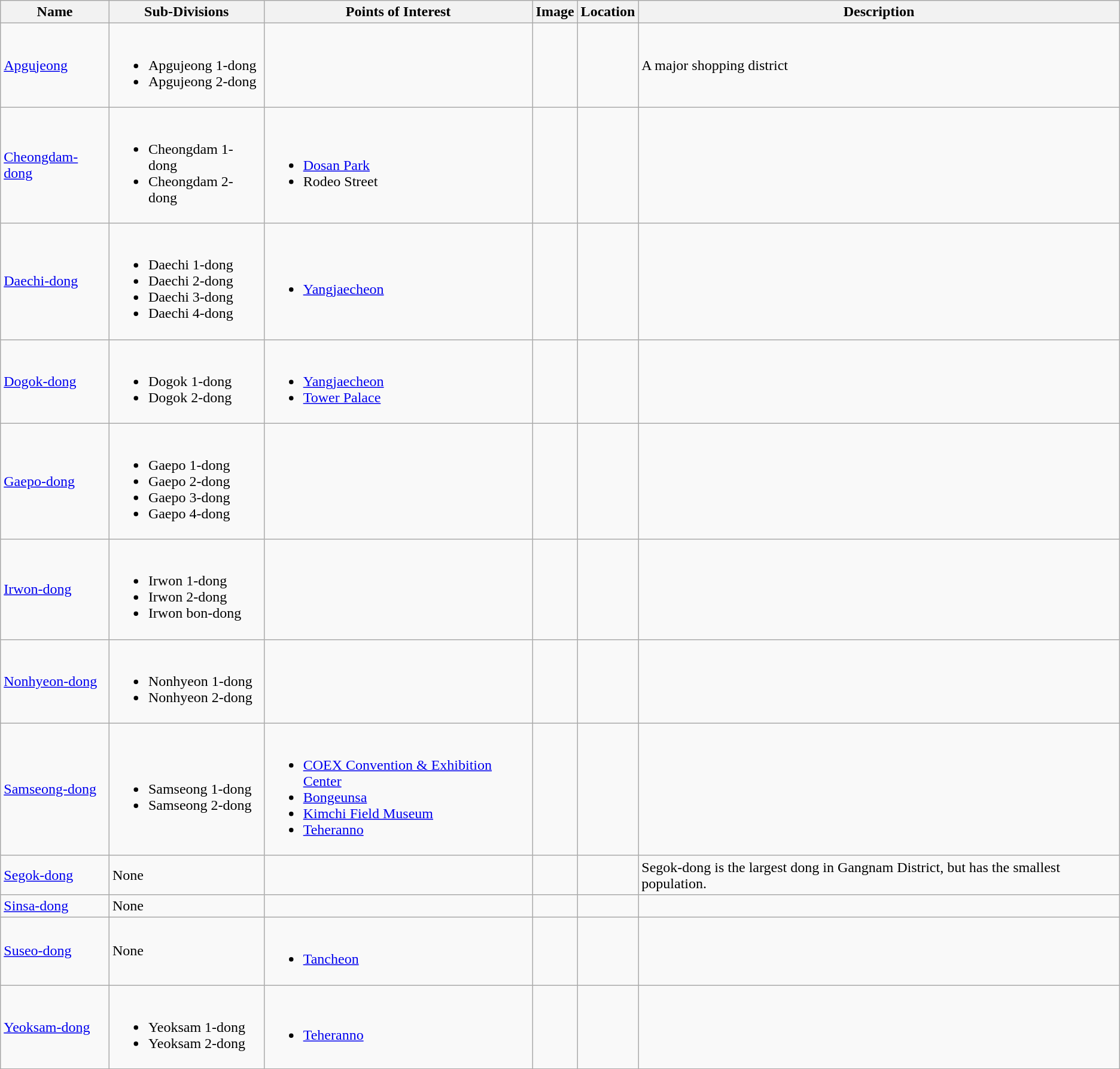<table class="wikitable sortable">
<tr>
<th>Name</th>
<th>Sub-Divisions</th>
<th>Points of Interest</th>
<th>Image</th>
<th>Location</th>
<th>Description</th>
</tr>
<tr>
<td><a href='#'>Apgujeong</a></td>
<td><br><ul><li>Apgujeong 1-dong</li><li>Apgujeong 2-dong</li></ul></td>
<td></td>
<td></td>
<td></td>
<td>A major shopping district</td>
</tr>
<tr>
<td><a href='#'>Cheongdam-dong</a></td>
<td><br><ul><li>Cheongdam 1-dong</li><li>Cheongdam 2-dong</li></ul></td>
<td><br><ul><li><a href='#'>Dosan Park</a></li><li>Rodeo Street</li></ul></td>
<td></td>
<td></td>
<td></td>
</tr>
<tr>
<td><a href='#'>Daechi-dong</a></td>
<td><br><ul><li>Daechi 1-dong</li><li>Daechi 2-dong</li><li>Daechi 3-dong</li><li>Daechi 4-dong</li></ul></td>
<td><br><ul><li><a href='#'>Yangjaecheon</a></li></ul></td>
<td></td>
<td></td>
<td></td>
</tr>
<tr>
<td><a href='#'>Dogok-dong</a></td>
<td><br><ul><li>Dogok 1-dong</li><li>Dogok 2-dong</li></ul></td>
<td><br><ul><li><a href='#'>Yangjaecheon</a></li><li><a href='#'>Tower Palace</a></li></ul></td>
<td></td>
<td></td>
<td></td>
</tr>
<tr>
<td><a href='#'>Gaepo-dong</a></td>
<td><br><ul><li>Gaepo 1-dong</li><li>Gaepo 2-dong</li><li>Gaepo 3-dong</li><li>Gaepo 4-dong</li></ul></td>
<td></td>
<td></td>
<td></td>
<td></td>
</tr>
<tr>
<td><a href='#'>Irwon-dong</a></td>
<td><br><ul><li>Irwon 1-dong</li><li>Irwon 2-dong</li><li>Irwon bon-dong</li></ul></td>
<td></td>
<td></td>
<td></td>
<td></td>
</tr>
<tr>
<td><a href='#'>Nonhyeon-dong</a></td>
<td><br><ul><li>Nonhyeon 1-dong</li><li>Nonhyeon 2-dong</li></ul></td>
<td></td>
<td></td>
<td></td>
<td></td>
</tr>
<tr>
<td><a href='#'>Samseong-dong</a></td>
<td><br><ul><li>Samseong 1-dong</li><li>Samseong 2-dong</li></ul></td>
<td><br><ul><li><a href='#'>COEX Convention & Exhibition Center</a></li><li><a href='#'>Bongeunsa</a></li><li><a href='#'>Kimchi Field Museum</a></li><li><a href='#'>Teheranno</a></li></ul></td>
<td></td>
<td></td>
<td></td>
</tr>
<tr>
<td><a href='#'>Segok-dong</a></td>
<td>None</td>
<td></td>
<td></td>
<td></td>
<td>Segok-dong is the largest dong in Gangnam District, but has the smallest population.</td>
</tr>
<tr>
<td><a href='#'>Sinsa-dong</a></td>
<td>None</td>
<td></td>
<td></td>
<td></td>
<td></td>
</tr>
<tr>
<td><a href='#'>Suseo-dong</a></td>
<td>None</td>
<td><br><ul><li><a href='#'>Tancheon</a></li></ul></td>
<td></td>
<td></td>
<td></td>
</tr>
<tr>
<td><a href='#'>Yeoksam-dong</a></td>
<td><br><ul><li>Yeoksam 1-dong</li><li>Yeoksam 2-dong</li></ul></td>
<td><br><ul><li><a href='#'>Teheranno</a></li></ul></td>
<td></td>
<td></td>
<td></td>
</tr>
</table>
